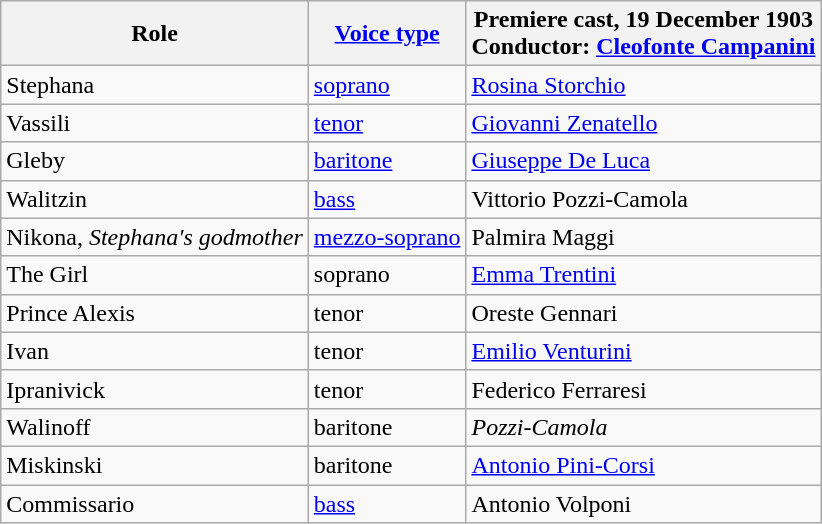<table class="wikitable">
<tr>
<th>Role</th>
<th><a href='#'>Voice type</a></th>
<th>Premiere cast, 19 December 1903<br>Conductor: <a href='#'>Cleofonte Campanini</a></th>
</tr>
<tr>
<td>Stephana</td>
<td><a href='#'>soprano</a></td>
<td><a href='#'>Rosina Storchio</a></td>
</tr>
<tr>
<td>Vassili</td>
<td><a href='#'>tenor</a></td>
<td><a href='#'>Giovanni Zenatello</a></td>
</tr>
<tr>
<td>Gleby</td>
<td><a href='#'>baritone</a></td>
<td><a href='#'>Giuseppe De Luca</a></td>
</tr>
<tr>
<td>Walitzin</td>
<td><a href='#'>bass</a></td>
<td>Vittorio Pozzi-Camola</td>
</tr>
<tr>
<td>Nikona, <em>Stephana's godmother</em></td>
<td><a href='#'>mezzo-soprano</a></td>
<td>Palmira Maggi</td>
</tr>
<tr>
<td>The Girl</td>
<td>soprano</td>
<td><a href='#'>Emma Trentini</a></td>
</tr>
<tr>
<td>Prince Alexis</td>
<td>tenor</td>
<td>Oreste Gennari</td>
</tr>
<tr>
<td>Ivan</td>
<td>tenor</td>
<td><a href='#'>Emilio Venturini</a></td>
</tr>
<tr>
<td>Ipranivick</td>
<td>tenor</td>
<td>Federico Ferraresi</td>
</tr>
<tr>
<td>Walinoff</td>
<td>baritone</td>
<td><em>Pozzi-Camola</em></td>
</tr>
<tr>
<td>Miskinski</td>
<td>baritone</td>
<td><a href='#'>Antonio Pini-Corsi</a></td>
</tr>
<tr>
<td>Commissario</td>
<td><a href='#'>bass</a></td>
<td>Antonio Volponi</td>
</tr>
</table>
